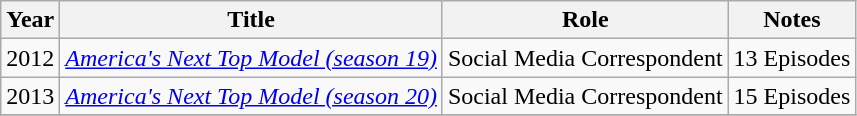<table class="wikitable">
<tr>
<th>Year</th>
<th>Title</th>
<th>Role</th>
<th>Notes</th>
</tr>
<tr>
<td>2012</td>
<td><em><a href='#'>America's Next Top Model (season 19)</a></em></td>
<td>Social Media Correspondent</td>
<td>13 Episodes</td>
</tr>
<tr>
<td>2013</td>
<td><em><a href='#'>America's Next Top Model (season 20)</a></em></td>
<td>Social Media Correspondent</td>
<td>15 Episodes</td>
</tr>
<tr>
</tr>
</table>
